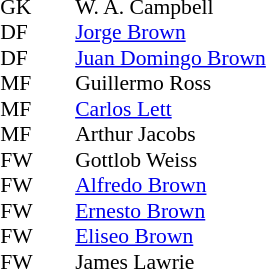<table style="font-size:90%; margin:0.2em auto;" cellspacing="0" cellpadding="0">
<tr>
<th width="25"></th>
<th width="25"></th>
</tr>
<tr>
<td>GK</td>
<td></td>
<td> W. A. Campbell</td>
</tr>
<tr>
<td>DF</td>
<td></td>
<td> <a href='#'>Jorge Brown</a></td>
</tr>
<tr>
<td>DF</td>
<td></td>
<td> <a href='#'>Juan Domingo Brown</a></td>
</tr>
<tr>
<td>MF</td>
<td></td>
<td> Guillermo Ross</td>
</tr>
<tr>
<td>MF</td>
<td></td>
<td> <a href='#'>Carlos Lett</a></td>
</tr>
<tr>
<td>MF</td>
<td></td>
<td> Arthur Jacobs</td>
</tr>
<tr>
<td>FW</td>
<td></td>
<td> Gottlob Weiss</td>
</tr>
<tr>
<td>FW</td>
<td></td>
<td> <a href='#'>Alfredo Brown</a></td>
</tr>
<tr>
<td>FW</td>
<td></td>
<td> <a href='#'>Ernesto Brown</a></td>
</tr>
<tr>
<td>FW</td>
<td></td>
<td> <a href='#'>Eliseo Brown</a></td>
</tr>
<tr>
<td>FW</td>
<td></td>
<td> James Lawrie</td>
</tr>
</table>
